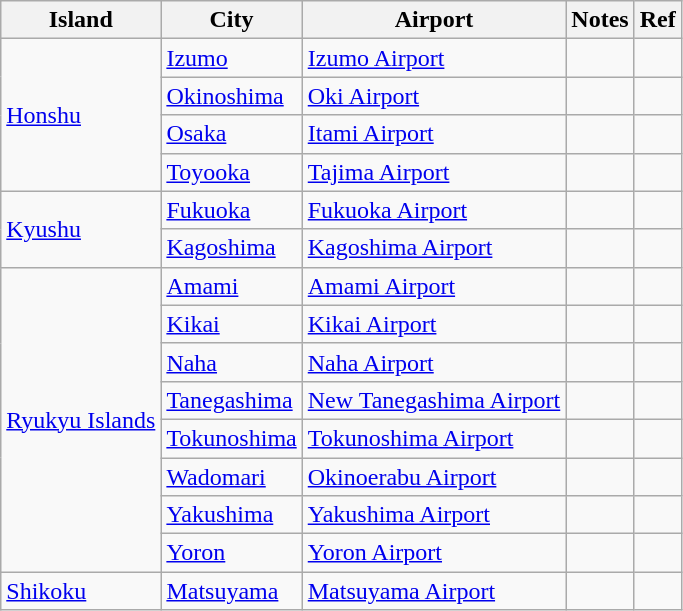<table class="sortable wikitable">
<tr>
<th>Island</th>
<th>City</th>
<th>Airport</th>
<th>Notes</th>
<th>Ref</th>
</tr>
<tr>
<td rowspan="4"><a href='#'>Honshu</a></td>
<td><a href='#'>Izumo</a></td>
<td><a href='#'>Izumo Airport</a></td>
<td></td>
<td></td>
</tr>
<tr>
<td><a href='#'>Okinoshima</a></td>
<td><a href='#'>Oki Airport</a></td>
<td></td>
<td></td>
</tr>
<tr>
<td><a href='#'>Osaka</a></td>
<td><a href='#'>Itami Airport</a></td>
<td></td>
<td></td>
</tr>
<tr>
<td><a href='#'>Toyooka</a></td>
<td><a href='#'>Tajima Airport</a></td>
<td></td>
<td></td>
</tr>
<tr>
<td rowspan="2"><a href='#'>Kyushu</a></td>
<td><a href='#'>Fukuoka</a></td>
<td><a href='#'>Fukuoka Airport</a></td>
<td></td>
<td></td>
</tr>
<tr>
<td><a href='#'>Kagoshima</a></td>
<td><a href='#'>Kagoshima Airport</a></td>
<td></td>
<td></td>
</tr>
<tr>
<td rowspan="8"><a href='#'>Ryukyu Islands</a></td>
<td><a href='#'>Amami</a></td>
<td><a href='#'>Amami Airport</a></td>
<td></td>
<td></td>
</tr>
<tr>
<td><a href='#'>Kikai</a></td>
<td><a href='#'>Kikai Airport</a></td>
<td></td>
<td></td>
</tr>
<tr>
<td><a href='#'>Naha</a></td>
<td><a href='#'>Naha Airport</a></td>
<td></td>
<td></td>
</tr>
<tr>
<td><a href='#'>Tanegashima</a></td>
<td><a href='#'>New Tanegashima Airport</a></td>
<td></td>
<td></td>
</tr>
<tr>
<td><a href='#'>Tokunoshima</a></td>
<td><a href='#'>Tokunoshima Airport</a></td>
<td></td>
<td></td>
</tr>
<tr>
<td><a href='#'>Wadomari</a></td>
<td><a href='#'>Okinoerabu Airport</a></td>
<td></td>
<td></td>
</tr>
<tr>
<td><a href='#'>Yakushima</a></td>
<td><a href='#'>Yakushima Airport</a></td>
<td></td>
<td></td>
</tr>
<tr>
<td><a href='#'>Yoron</a></td>
<td><a href='#'>Yoron Airport</a></td>
<td></td>
<td></td>
</tr>
<tr>
<td><a href='#'>Shikoku</a></td>
<td><a href='#'>Matsuyama</a></td>
<td><a href='#'>Matsuyama Airport</a></td>
<td></td>
<td></td>
</tr>
</table>
